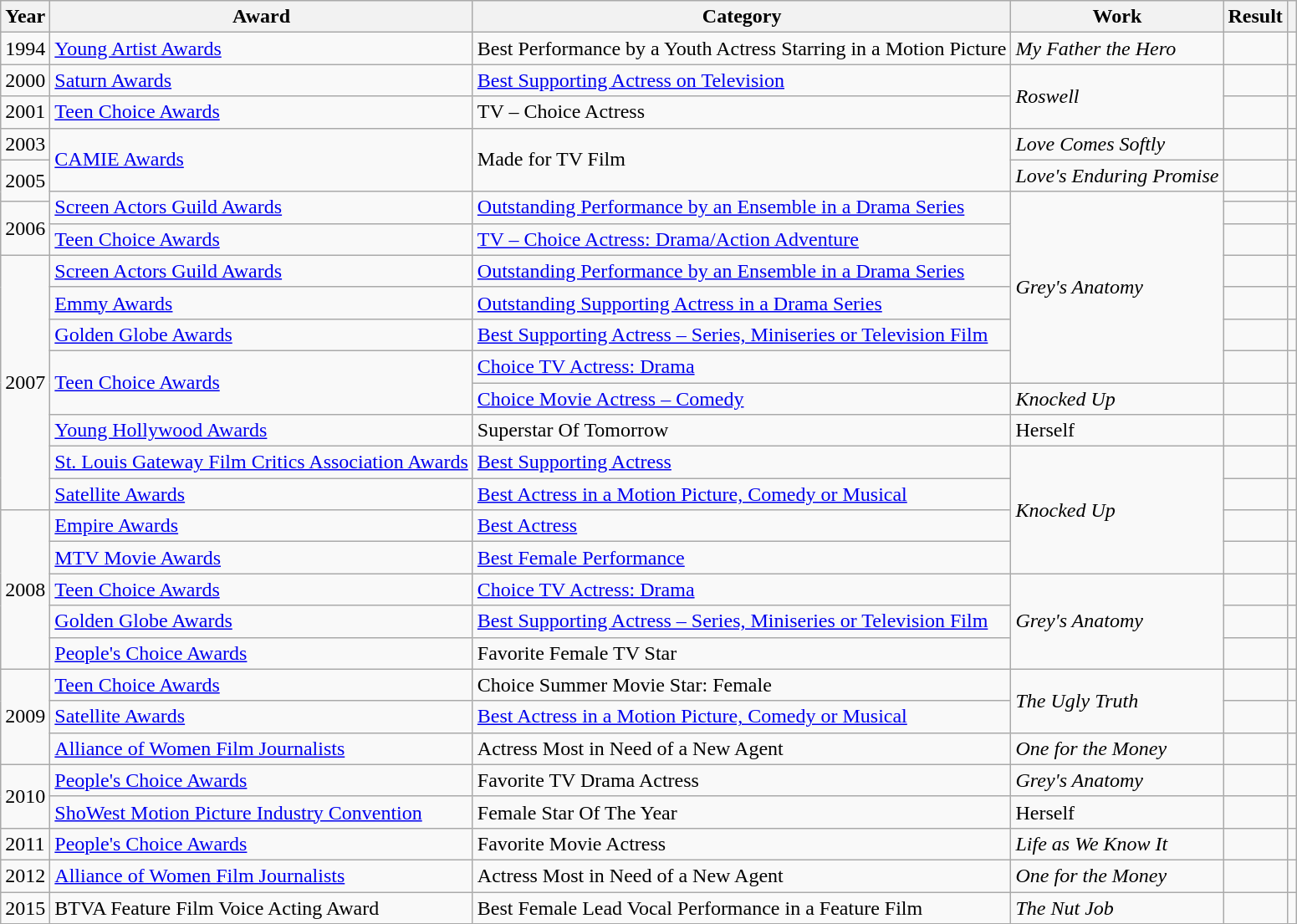<table class="wikitable">
<tr>
<th>Year</th>
<th>Award</th>
<th>Category</th>
<th>Work</th>
<th>Result</th>
<th></th>
</tr>
<tr>
<td>1994</td>
<td><a href='#'>Young Artist Awards</a></td>
<td>Best Performance by a Youth Actress Starring in a Motion Picture</td>
<td><em>My Father the Hero</em></td>
<td></td>
<td></td>
</tr>
<tr>
<td>2000</td>
<td><a href='#'>Saturn Awards</a></td>
<td><a href='#'>Best Supporting Actress on Television</a></td>
<td rowspan="2"><em>Roswell</em></td>
<td></td>
<td></td>
</tr>
<tr>
<td>2001</td>
<td><a href='#'>Teen Choice Awards</a></td>
<td>TV – Choice Actress</td>
<td></td>
<td></td>
</tr>
<tr>
<td>2003</td>
<td rowspan="2"><a href='#'>CAMIE Awards</a></td>
<td rowspan="2">Made for TV Film</td>
<td><em>Love Comes Softly</em></td>
<td></td>
<td></td>
</tr>
<tr>
<td rowspan=2>2005</td>
<td><em>Love's Enduring Promise</em></td>
<td></td>
<td></td>
</tr>
<tr>
<td rowspan="2"><a href='#'>Screen Actors Guild Awards</a></td>
<td rowspan="2"><a href='#'>Outstanding Performance by an Ensemble in a Drama Series</a></td>
<td rowspan="7"><em>Grey's Anatomy</em></td>
<td></td>
<td></td>
</tr>
<tr>
<td rowspan=2>2006</td>
<td></td>
<td></td>
</tr>
<tr>
<td><a href='#'>Teen Choice Awards</a></td>
<td><a href='#'>TV – Choice Actress: Drama/Action Adventure</a></td>
<td></td>
<td></td>
</tr>
<tr>
<td rowspan=8>2007</td>
<td><a href='#'>Screen Actors Guild Awards</a></td>
<td><a href='#'>Outstanding Performance by an Ensemble in a Drama Series</a></td>
<td></td>
<td></td>
</tr>
<tr>
<td><a href='#'>Emmy Awards</a></td>
<td><a href='#'>Outstanding Supporting Actress in a Drama Series</a></td>
<td></td>
<td></td>
</tr>
<tr>
<td><a href='#'>Golden Globe Awards</a></td>
<td><a href='#'>Best Supporting Actress – Series, Miniseries or Television Film</a></td>
<td></td>
<td></td>
</tr>
<tr>
<td rowspan=2><a href='#'>Teen Choice Awards</a></td>
<td><a href='#'>Choice TV Actress: Drama</a></td>
<td></td>
<td></td>
</tr>
<tr>
<td><a href='#'>Choice Movie Actress – Comedy</a></td>
<td><em>Knocked Up</em></td>
<td></td>
<td></td>
</tr>
<tr>
<td><a href='#'>Young Hollywood Awards</a></td>
<td>Superstar Of Tomorrow</td>
<td>Herself</td>
<td></td>
<td></td>
</tr>
<tr>
<td><a href='#'>St. Louis Gateway Film Critics Association Awards</a></td>
<td><a href='#'>Best Supporting Actress</a></td>
<td rowspan="4"><em>Knocked Up</em></td>
<td></td>
<td></td>
</tr>
<tr>
<td><a href='#'>Satellite Awards</a></td>
<td><a href='#'>Best Actress in a Motion Picture, Comedy or Musical</a></td>
<td></td>
<td></td>
</tr>
<tr>
<td rowspan=5>2008</td>
<td><a href='#'>Empire Awards</a></td>
<td><a href='#'>Best Actress</a></td>
<td></td>
<td></td>
</tr>
<tr>
<td><a href='#'>MTV Movie Awards</a></td>
<td><a href='#'>Best Female Performance</a></td>
<td></td>
<td></td>
</tr>
<tr>
<td><a href='#'>Teen Choice Awards</a></td>
<td><a href='#'>Choice TV Actress: Drama</a></td>
<td rowspan="3"><em>Grey's Anatomy</em></td>
<td></td>
<td></td>
</tr>
<tr>
<td><a href='#'>Golden Globe Awards</a></td>
<td><a href='#'>Best Supporting Actress – Series, Miniseries or Television Film</a></td>
<td></td>
<td></td>
</tr>
<tr>
<td><a href='#'>People's Choice Awards</a></td>
<td>Favorite Female TV Star</td>
<td></td>
<td></td>
</tr>
<tr>
<td rowspan=3>2009</td>
<td><a href='#'>Teen Choice Awards</a></td>
<td>Choice Summer Movie Star: Female</td>
<td rowspan="2"><em>The Ugly Truth</em></td>
<td></td>
<td></td>
</tr>
<tr>
<td><a href='#'>Satellite Awards</a></td>
<td><a href='#'>Best Actress in a Motion Picture, Comedy or Musical</a></td>
<td></td>
<td></td>
</tr>
<tr>
<td><a href='#'>Alliance of Women Film Journalists</a></td>
<td>Actress Most in Need of a New Agent</td>
<td><em>One for the Money </em></td>
<td></td>
<td></td>
</tr>
<tr>
<td rowspan=2>2010</td>
<td><a href='#'>People's Choice Awards</a></td>
<td>Favorite TV Drama Actress</td>
<td><em>Grey's Anatomy</em></td>
<td></td>
<td></td>
</tr>
<tr>
<td><a href='#'>ShoWest Motion Picture Industry Convention</a></td>
<td>Female Star Of The Year</td>
<td>Herself</td>
<td></td>
<td></td>
</tr>
<tr>
<td>2011</td>
<td><a href='#'>People's Choice Awards</a></td>
<td>Favorite Movie Actress</td>
<td><em>Life as We Know It</em></td>
<td></td>
<td></td>
</tr>
<tr>
<td>2012</td>
<td><a href='#'>Alliance of Women Film Journalists</a></td>
<td>Actress Most in Need of a New Agent</td>
<td><em>One for the Money</em></td>
<td></td>
<td style="text-align:center;"></td>
</tr>
<tr>
<td>2015</td>
<td>BTVA Feature Film Voice Acting Award</td>
<td>Best Female Lead Vocal Performance in a Feature Film</td>
<td><em>The Nut Job</em></td>
<td></td>
<td></td>
</tr>
</table>
